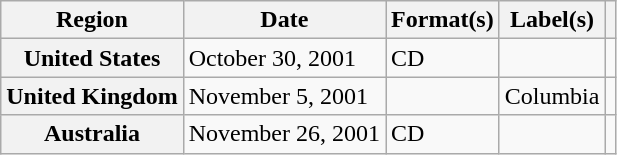<table class="wikitable plainrowheaders">
<tr>
<th scope="col">Region</th>
<th scope="col">Date</th>
<th scope="col">Format(s)</th>
<th scope="col">Label(s)</th>
<th scope="col"></th>
</tr>
<tr>
<th scope="row">United States</th>
<td>October 30, 2001</td>
<td>CD</td>
<td></td>
<td></td>
</tr>
<tr>
<th scope="row">United Kingdom</th>
<td>November 5, 2001</td>
<td></td>
<td>Columbia</td>
<td></td>
</tr>
<tr>
<th scope="row">Australia</th>
<td>November 26, 2001</td>
<td>CD</td>
<td></td>
<td></td>
</tr>
</table>
